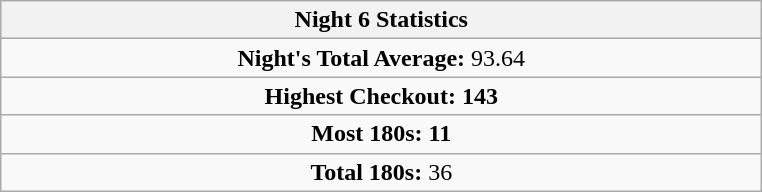<table class=wikitable style="text-align:center">
<tr>
<th width=500>Night 6 Statistics</th>
</tr>
<tr align=center>
<td colspan="3"><strong>Night's Total Average:</strong> 93.64</td>
</tr>
<tr align=center>
<td colspan="3"><strong>Highest Checkout:</strong>  <strong>143</strong></td>
</tr>
<tr align=center>
<td colspan="3"><strong>Most 180s:</strong>  <strong>11</strong></td>
</tr>
<tr align=center>
<td colspan="3"><strong>Total 180s:</strong> 36</td>
</tr>
</table>
